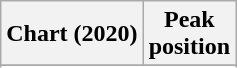<table class="wikitable sortable plainrowheaders" style="text-align:center">
<tr>
<th scope="col">Chart (2020)</th>
<th scope="col">Peak<br>position</th>
</tr>
<tr>
</tr>
<tr>
</tr>
</table>
